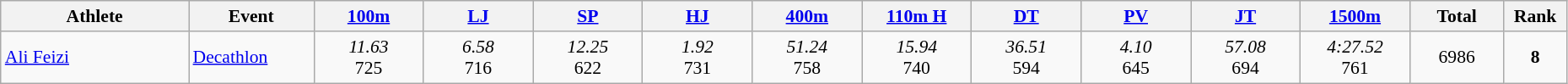<table class="wikitable" width="98%" style="text-align:center; font-size:90%">
<tr>
<th width="12%">Athlete</th>
<th width="8%">Event</th>
<th width="7%"><a href='#'>100m</a></th>
<th width="7%"><a href='#'>LJ</a></th>
<th width="7%"><a href='#'>SP</a></th>
<th width="7%"><a href='#'>HJ</a></th>
<th width="7%"><a href='#'>400m</a></th>
<th width="7%"><a href='#'>110m H</a></th>
<th width="7%"><a href='#'>DT</a></th>
<th width="7%"><a href='#'>PV</a></th>
<th width="7%"><a href='#'>JT</a></th>
<th width="7%"><a href='#'>1500m</a></th>
<th width="6%">Total</th>
<th width="4%">Rank</th>
</tr>
<tr>
<td align="left"><a href='#'>Ali Feizi</a></td>
<td align="left"><a href='#'>Decathlon</a></td>
<td><em>11.63</em><br>725</td>
<td><em>6.58</em><br>716</td>
<td><em>12.25</em><br>622</td>
<td><em>1.92</em><br>731</td>
<td><em>51.24</em><br>758</td>
<td><em>15.94</em><br>740</td>
<td><em>36.51</em><br>594</td>
<td><em>4.10</em><br>645</td>
<td><em>57.08</em><br>694</td>
<td><em>4:27.52</em><br>761</td>
<td>6986</td>
<td><strong>8</strong></td>
</tr>
</table>
